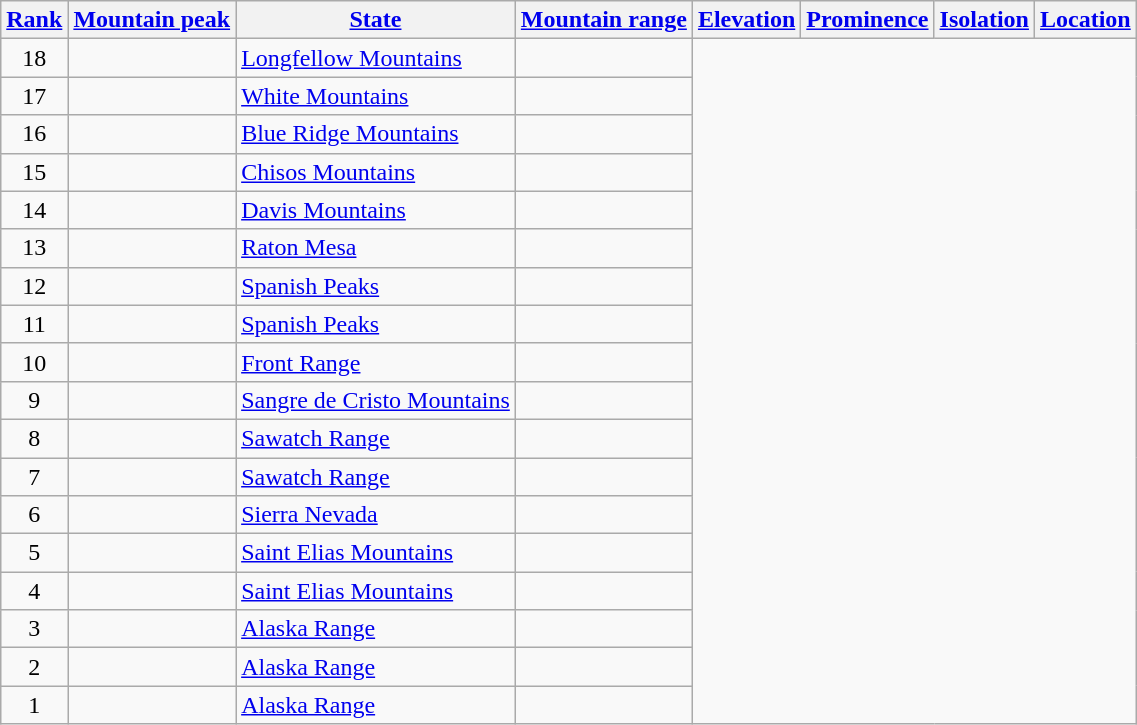<table class="wikitable sortable">
<tr>
<th><a href='#'>Rank</a></th>
<th><a href='#'>Mountain peak</a></th>
<th><a href='#'>State</a></th>
<th><a href='#'>Mountain range</a></th>
<th><a href='#'>Elevation</a></th>
<th><a href='#'>Prominence</a></th>
<th><a href='#'>Isolation</a></th>
<th><a href='#'>Location</a></th>
</tr>
<tr>
<td align=center>18<br></td>
<td></td>
<td><a href='#'>Longfellow Mountains</a><br></td>
<td></td>
</tr>
<tr>
<td align=center>17<br></td>
<td></td>
<td><a href='#'>White Mountains</a><br></td>
<td></td>
</tr>
<tr>
<td align=center>16<br></td>
<td></td>
<td><a href='#'>Blue Ridge Mountains</a><br></td>
<td></td>
</tr>
<tr>
<td align=center>15<br></td>
<td></td>
<td><a href='#'>Chisos Mountains</a><br></td>
<td></td>
</tr>
<tr>
<td align=center>14<br></td>
<td></td>
<td><a href='#'>Davis Mountains</a><br></td>
<td></td>
</tr>
<tr>
<td align=center>13<br></td>
<td></td>
<td><a href='#'>Raton Mesa</a><br></td>
<td></td>
</tr>
<tr>
<td align=center>12<br></td>
<td></td>
<td><a href='#'>Spanish Peaks</a><br></td>
<td></td>
</tr>
<tr>
<td align=center>11<br></td>
<td></td>
<td><a href='#'>Spanish Peaks</a><br></td>
<td></td>
</tr>
<tr>
<td align=center>10<br></td>
<td></td>
<td><a href='#'>Front Range</a><br></td>
<td></td>
</tr>
<tr>
<td align=center>9<br></td>
<td></td>
<td><a href='#'>Sangre de Cristo Mountains</a><br></td>
<td></td>
</tr>
<tr>
<td align=center>8<br></td>
<td></td>
<td><a href='#'>Sawatch Range</a><br></td>
<td></td>
</tr>
<tr>
<td align=center>7<br></td>
<td></td>
<td><a href='#'>Sawatch Range</a><br></td>
<td></td>
</tr>
<tr>
<td align=center>6<br></td>
<td></td>
<td><a href='#'>Sierra Nevada</a><br></td>
<td></td>
</tr>
<tr>
<td align=center>5<br></td>
<td><br></td>
<td><a href='#'>Saint Elias Mountains</a><br></td>
<td></td>
</tr>
<tr>
<td align=center>4<br></td>
<td><br></td>
<td><a href='#'>Saint Elias Mountains</a><br></td>
<td></td>
</tr>
<tr>
<td align=center>3<br></td>
<td></td>
<td><a href='#'>Alaska Range</a><br></td>
<td></td>
</tr>
<tr>
<td align=center>2<br></td>
<td></td>
<td><a href='#'>Alaska Range</a><br></td>
<td></td>
</tr>
<tr>
<td align=center>1<br></td>
<td></td>
<td><a href='#'>Alaska Range</a><br></td>
<td></td>
</tr>
</table>
